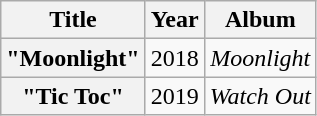<table class="wikitable plainrowheaders" style="text-align:center;">
<tr>
<th scope="col">Title</th>
<th scope="col">Year</th>
<th scope="col">Album</th>
</tr>
<tr>
<th scope="row">"Moonlight"</th>
<td>2018</td>
<td><em>Moonlight</em></td>
</tr>
<tr>
<th scope="row">"Tic Toc"</th>
<td>2019</td>
<td><em>Watch Out</em></td>
</tr>
</table>
